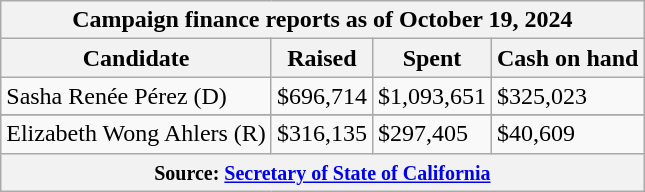<table class="wikitable sortable">
<tr>
<th colspan=4>Campaign finance reports as of October 19, 2024</th>
</tr>
<tr style="text-align:center;">
<th>Candidate</th>
<th>Raised</th>
<th>Spent</th>
<th>Cash on hand</th>
</tr>
<tr>
<td>Sasha Renée Pérez (D)</td>
<td>$696,714</td>
<td>$1,093,651</td>
<td>$325,023</td>
</tr>
<tr>
</tr>
<tr>
<td>Elizabeth Wong Ahlers (R)</td>
<td>$316,135</td>
<td>$297,405</td>
<td>$40,609</td>
</tr>
<tr>
<th colspan="4"><small>Source: <a href='#'>Secretary of State of California</a></small></th>
</tr>
</table>
